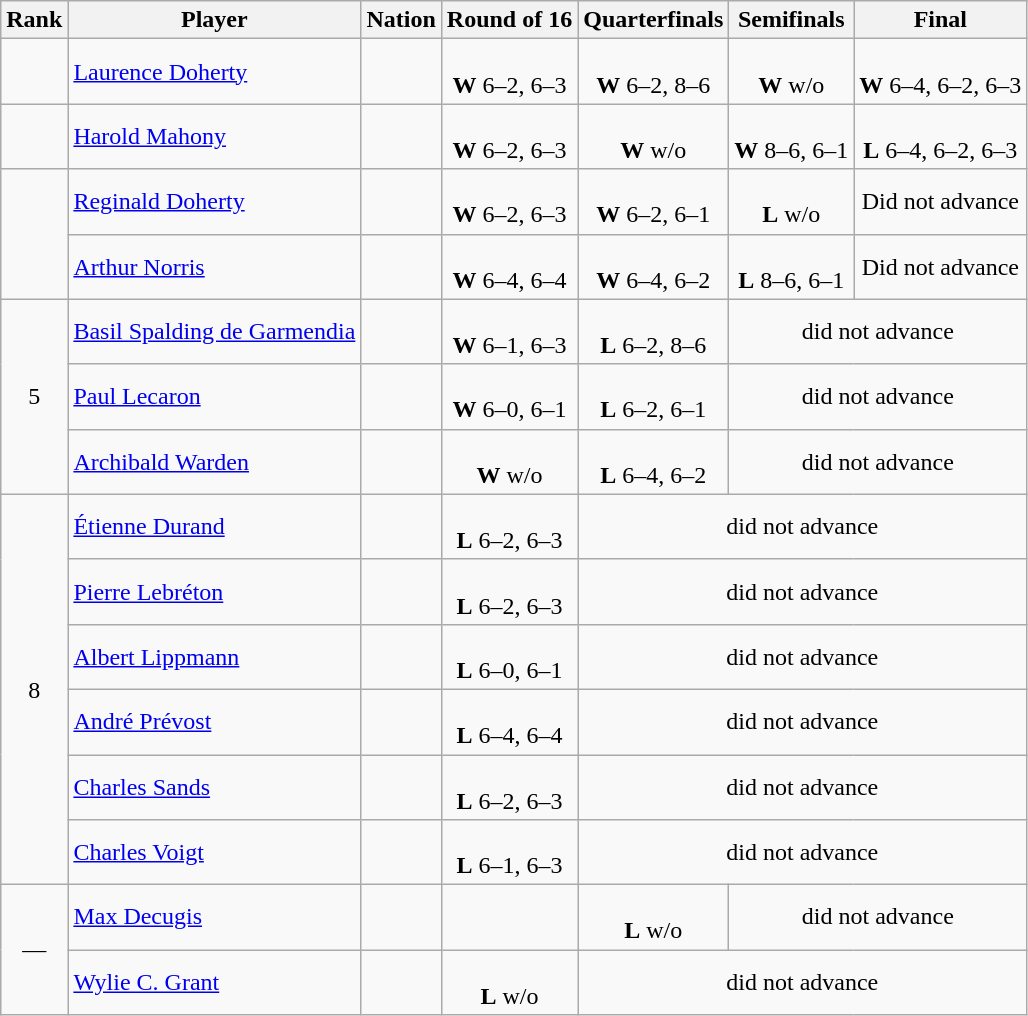<table class="wikitable sortable" style="text-align:center">
<tr>
<th>Rank</th>
<th>Player</th>
<th>Nation</th>
<th>Round of 16</th>
<th>Quarterfinals</th>
<th>Semifinals</th>
<th>Final</th>
</tr>
<tr>
<td></td>
<td align=left data-sort-value="Doherty, Laurence"><a href='#'>Laurence Doherty</a></td>
<td align=left></td>
<td> <br> <strong>W</strong> 6–2, 6–3</td>
<td> <br> <strong>W</strong> 6–2, 8–6</td>
<td> <br> <strong>W</strong> w/o</td>
<td> <br> <strong>W</strong> 6–4, 6–2, 6–3</td>
</tr>
<tr>
<td></td>
<td align=left data-sort-value="Mahony, Harold"><a href='#'>Harold Mahony</a></td>
<td align=left></td>
<td> <br> <strong>W</strong> 6–2, 6–3</td>
<td> <br> <strong>W</strong> w/o</td>
<td> <br> <strong>W</strong> 8–6, 6–1</td>
<td> <br> <strong>L</strong> 6–4, 6–2, 6–3</td>
</tr>
<tr>
<td rowspan=2></td>
<td align=left data-sort-value="Doherty, Reginald"><a href='#'>Reginald Doherty</a></td>
<td align=left></td>
<td> <br> <strong>W</strong> 6–2, 6–3</td>
<td> <br> <strong>W</strong> 6–2, 6–1</td>
<td> <br> <strong>L</strong> w/o</td>
<td>Did not advance</td>
</tr>
<tr>
<td align=left data-sort-value="Norris, Arthur"><a href='#'>Arthur Norris</a></td>
<td align=left></td>
<td> <br> <strong>W</strong> 6–4, 6–4</td>
<td> <br> <strong>W</strong> 6–4, 6–2</td>
<td> <br> <strong>L</strong> 8–6, 6–1</td>
<td>Did not advance</td>
</tr>
<tr>
<td rowspan=3>5</td>
<td align=left data-sort-value="Garmendia, Basil Spalding de"><a href='#'>Basil Spalding de Garmendia</a></td>
<td align=left></td>
<td> <br> <strong>W</strong> 6–1, 6–3</td>
<td> <br> <strong>L</strong> 6–2, 8–6</td>
<td colspan=2>did not advance</td>
</tr>
<tr>
<td align=left data-sort-value="Lecaron, Paul"><a href='#'>Paul Lecaron</a></td>
<td align=left></td>
<td> <br> <strong>W</strong> 6–0, 6–1</td>
<td> <br> <strong>L</strong> 6–2, 6–1</td>
<td colspan=2>did not advance</td>
</tr>
<tr>
<td align=left data-sort-value="Warden, Archibald"><a href='#'>Archibald Warden</a></td>
<td align=left></td>
<td> <br> <strong>W</strong> w/o</td>
<td> <br> <strong>L</strong> 6–4, 6–2</td>
<td colspan=2>did not advance</td>
</tr>
<tr>
<td rowspan=6>8</td>
<td align=left data-sort-value="Durand, Étienne"><a href='#'>Étienne Durand</a></td>
<td align=left></td>
<td> <br> <strong>L</strong> 6–2, 6–3</td>
<td colspan=3>did not advance</td>
</tr>
<tr>
<td align=left data-sort-value="Lebréton, Pierre"><a href='#'>Pierre Lebréton</a></td>
<td align=left></td>
<td> <br> <strong>L</strong> 6–2, 6–3</td>
<td colspan=3>did not advance</td>
</tr>
<tr>
<td align=left data-sort-value="Lippmann, Albert"><a href='#'>Albert Lippmann</a></td>
<td align=left></td>
<td> <br> <strong>L</strong> 6–0, 6–1</td>
<td colspan=3>did not advance</td>
</tr>
<tr>
<td align=left data-sort-value="Prévost, André"><a href='#'>André Prévost</a></td>
<td align=left></td>
<td> <br> <strong>L</strong> 6–4, 6–4</td>
<td colspan=3>did not advance</td>
</tr>
<tr>
<td align=left data-sort-value="Sands, Charles"><a href='#'>Charles Sands</a></td>
<td align=left></td>
<td> <br> <strong>L</strong> 6–2, 6–3</td>
<td colspan=3>did not advance</td>
</tr>
<tr>
<td align=left data-sort-value="Voigt, Charles"><a href='#'>Charles Voigt</a></td>
<td align=left></td>
<td> <br> <strong>L</strong> 6–1, 6–3</td>
<td colspan=3>did not advance</td>
</tr>
<tr>
<td rowspan=2 data-sort-value=14>—</td>
<td align=left data-sort-value="Decugis, Max"><a href='#'>Max Decugis</a></td>
<td align=left></td>
<td></td>
<td> <br> <strong>L</strong> w/o</td>
<td colspan=2>did not advance</td>
</tr>
<tr>
<td align=left data-sort-value="Grant, Wylie C."><a href='#'>Wylie C. Grant</a></td>
<td align=left></td>
<td> <br> <strong>L</strong> w/o</td>
<td colspan=3>did not advance</td>
</tr>
</table>
